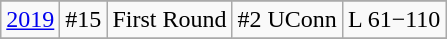<table class="wikitable" style="text-align:center">
<tr>
</tr>
<tr>
<td rowspan=1><a href='#'>2019</a></td>
<td>#15</td>
<td>First Round</td>
<td>#2 UConn</td>
<td>L 61−110</td>
</tr>
<tr style="text-align:center;">
</tr>
</table>
